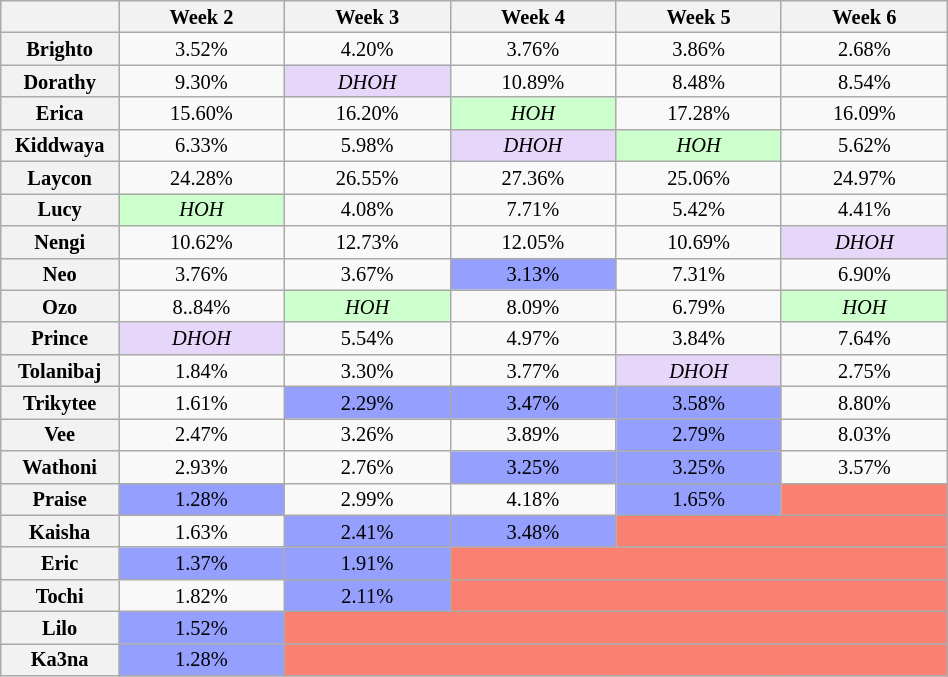<table class="wikitable" style="text-align:center; width:50%; font-size:85%; line-height:15px;">
<tr>
<th style="width:1%;"></th>
<th style="width:5%;">Week 2</th>
<th style="width:5%;">Week 3</th>
<th style="width:5%;">Week 4</th>
<th style="width:5%;">Week 5</th>
<th style="width:5%;">Week 6</th>
</tr>
<tr>
<th>Brighto</th>
<td>3.52%</td>
<td>4.20%</td>
<td>3.76%</td>
<td>3.86%</td>
<td>2.68%</td>
</tr>
<tr>
<th>Dorathy</th>
<td>9.30%</td>
<td style="background:#E6D6FA;"><em>DHOH</em></td>
<td>10.89%</td>
<td>8.48%</td>
<td>8.54%</td>
</tr>
<tr>
<th>Erica</th>
<td>15.60%</td>
<td>16.20%</td>
<td style="background:#cfc;"><em>HOH</em></td>
<td>17.28%</td>
<td>16.09%</td>
</tr>
<tr>
<th>Kiddwaya</th>
<td>6.33%</td>
<td>5.98%</td>
<td style="background:#E6D6FA;"><em>DHOH</em></td>
<td style="background:#cfc;"><em>HOH</em></td>
<td>5.62%</td>
</tr>
<tr>
<th>Laycon</th>
<td>24.28%</td>
<td>26.55%</td>
<td>27.36%</td>
<td>25.06%</td>
<td>24.97%</td>
</tr>
<tr>
<th>Lucy</th>
<td style="background:#CFC;"><em>HOH</em></td>
<td>4.08%</td>
<td>7.71%</td>
<td>5.42%</td>
<td>4.41%</td>
</tr>
<tr>
<th>Nengi</th>
<td>10.62%</td>
<td>12.73%</td>
<td>12.05%</td>
<td>10.69%</td>
<td style="background:#E6D6FA;"><em>DHOH</em></td>
</tr>
<tr>
<th>Neo</th>
<td>3.76%</td>
<td>3.67%</td>
<td style="background:#959ffd;">3.13%</td>
<td>7.31%</td>
<td>6.90%</td>
</tr>
<tr>
<th>Ozo</th>
<td>8..84%</td>
<td style="background:#cfc;"><em>HOH</em></td>
<td>8.09%</td>
<td>6.79%</td>
<td style="background:#cfc;"><em>HOH</em></td>
</tr>
<tr>
<th>Prince</th>
<td style="background:#E6D6FA;"><em>DHOH</em></td>
<td>5.54%</td>
<td>4.97%</td>
<td>3.84%</td>
<td>7.64%</td>
</tr>
<tr>
<th>Tolanibaj</th>
<td>1.84%</td>
<td>3.30%</td>
<td>3.77%</td>
<td style="background:#E6D6FA;"><em>DHOH</em></td>
<td>2.75%</td>
</tr>
<tr>
<th>Trikytee</th>
<td>1.61%</td>
<td style="background:#959ffd">2.29%</td>
<td style="background:#959ffd;">3.47%</td>
<td style="background:#959ffd;">3.58%</td>
<td>8.80%</td>
</tr>
<tr>
<th>Vee</th>
<td>2.47%</td>
<td>3.26%</td>
<td>3.89%</td>
<td style="background:#959ffd;">2.79%</td>
<td>8.03%</td>
</tr>
<tr>
<th>Wathoni</th>
<td>2.93%</td>
<td>2.76%</td>
<td style="background:#959ffd;">3.25%</td>
<td style="background:#959ffd;">3.25%</td>
<td>3.57%</td>
</tr>
<tr>
<th>Praise</th>
<td style="background:#959ffd">1.28%</td>
<td>2.99%</td>
<td>4.18%</td>
<td style="background:#959ffd;">1.65%</td>
<td style="background:salmon;"></td>
</tr>
<tr>
<th>Kaisha</th>
<td>1.63%</td>
<td style="background:#959ffd">2.41%</td>
<td style="background:#959ffd;">3.48%</td>
<td colspan="2" style="background:salmon;"></td>
</tr>
<tr>
<th>Eric</th>
<td style="background:#959ffd">1.37%</td>
<td style="background:#959ffd">1.91%</td>
<td colspan="3" style="background:salmon;"></td>
</tr>
<tr>
<th>Tochi</th>
<td>1.82%</td>
<td style="background:#959ffd">2.11%</td>
<td colspan="3" style="background:salmon;"></td>
</tr>
<tr>
<th>Lilo</th>
<td style="background:#959ffd">1.52%</td>
<td colspan="4" style="background:salmon;"></td>
</tr>
<tr>
<th>Ka3na</th>
<td style="background:#959ffd">1.28%</td>
<td colspan="4" style="background:salmon;"></td>
</tr>
</table>
